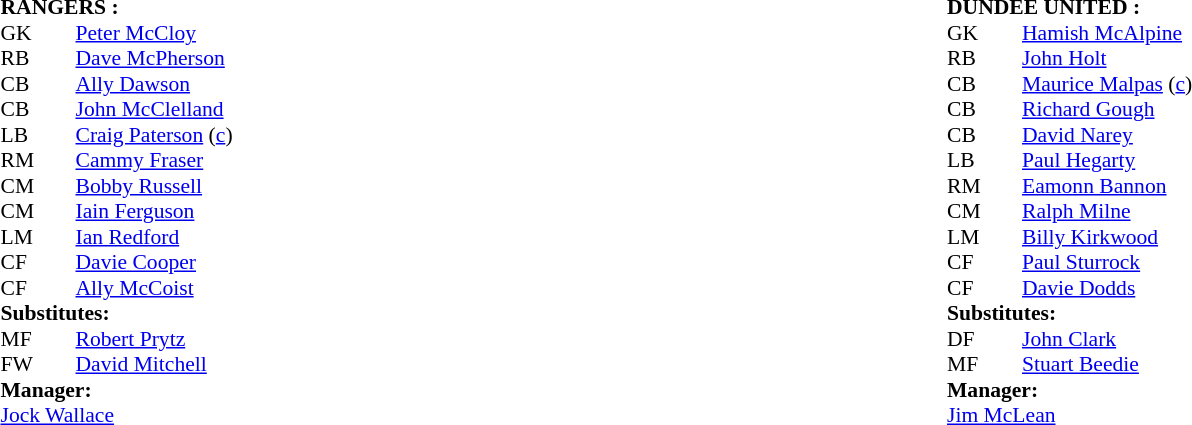<table width="100%">
<tr>
<td valign="top" width="50%"><br><table style="font-size: 90%" cellspacing="0" cellpadding="0">
<tr>
<td colspan="4"><strong>RANGERS :</strong></td>
</tr>
<tr>
<th width="25"></th>
<th width="25"></th>
</tr>
<tr>
<td>GK</td>
<td></td>
<td><a href='#'>Peter McCloy</a></td>
</tr>
<tr>
<td>RB</td>
<td></td>
<td><a href='#'>Dave McPherson</a></td>
</tr>
<tr>
<td>CB</td>
<td></td>
<td><a href='#'>Ally Dawson</a></td>
</tr>
<tr>
<td>CB</td>
<td></td>
<td><a href='#'>John McClelland</a></td>
</tr>
<tr>
<td>LB</td>
<td></td>
<td><a href='#'>Craig Paterson</a> (<a href='#'>c</a>)</td>
</tr>
<tr>
<td>RM</td>
<td></td>
<td><a href='#'>Cammy Fraser</a></td>
</tr>
<tr>
<td>CM</td>
<td></td>
<td><a href='#'>Bobby Russell</a></td>
<td></td>
<td></td>
</tr>
<tr>
<td>CM</td>
<td></td>
<td><a href='#'>Iain Ferguson</a></td>
<td></td>
<td></td>
</tr>
<tr>
<td>LM</td>
<td></td>
<td><a href='#'>Ian Redford</a></td>
</tr>
<tr>
<td>CF</td>
<td></td>
<td><a href='#'>Davie Cooper</a></td>
</tr>
<tr>
<td>CF</td>
<td></td>
<td><a href='#'>Ally McCoist</a></td>
</tr>
<tr>
<td colspan=4><strong>Substitutes:</strong></td>
</tr>
<tr>
<td>MF</td>
<td></td>
<td><a href='#'>Robert Prytz</a></td>
<td></td>
<td></td>
</tr>
<tr>
<td>FW</td>
<td></td>
<td><a href='#'>David Mitchell</a></td>
<td></td>
<td></td>
</tr>
<tr>
<td colspan=4><strong>Manager:</strong></td>
</tr>
<tr>
<td colspan="4"><a href='#'>Jock Wallace</a></td>
</tr>
</table>
</td>
<td valign="top" width="50%"><br><table style="font-size: 90%" cellspacing="0" cellpadding="0">
<tr>
<td colspan="4"><strong>DUNDEE UNITED :</strong></td>
</tr>
<tr>
<th width="25"></th>
<th width="25"></th>
</tr>
<tr>
<td>GK</td>
<td></td>
<td><a href='#'>Hamish McAlpine</a></td>
</tr>
<tr>
<td>RB</td>
<td></td>
<td><a href='#'>John Holt</a></td>
<td></td>
<td></td>
</tr>
<tr>
<td>CB</td>
<td></td>
<td><a href='#'>Maurice Malpas</a> (<a href='#'>c</a>)</td>
</tr>
<tr>
<td>CB</td>
<td></td>
<td><a href='#'>Richard Gough</a></td>
</tr>
<tr>
<td>CB</td>
<td></td>
<td><a href='#'>David Narey</a></td>
</tr>
<tr>
<td>LB</td>
<td></td>
<td><a href='#'>Paul Hegarty</a></td>
</tr>
<tr>
<td>RM</td>
<td></td>
<td><a href='#'>Eamonn Bannon</a></td>
</tr>
<tr>
<td>CM</td>
<td></td>
<td><a href='#'>Ralph Milne</a></td>
<td></td>
<td></td>
</tr>
<tr>
<td>LM</td>
<td></td>
<td><a href='#'>Billy Kirkwood</a></td>
</tr>
<tr>
<td>CF</td>
<td></td>
<td><a href='#'>Paul Sturrock</a></td>
</tr>
<tr>
<td>CF</td>
<td></td>
<td><a href='#'>Davie Dodds</a></td>
</tr>
<tr>
<td colspan=4><strong>Substitutes:</strong></td>
</tr>
<tr>
<td>DF</td>
<td></td>
<td><a href='#'>John Clark</a></td>
<td></td>
<td></td>
</tr>
<tr>
<td>MF</td>
<td></td>
<td><a href='#'>Stuart Beedie</a></td>
<td></td>
<td></td>
</tr>
<tr>
<td colspan=4><strong>Manager:</strong></td>
</tr>
<tr>
<td colspan="4"><a href='#'>Jim McLean</a></td>
</tr>
</table>
</td>
</tr>
</table>
